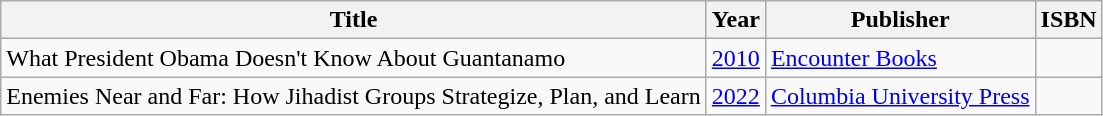<table class="wikitable sortable">
<tr>
<th>Title</th>
<th>Year</th>
<th>Publisher</th>
<th>ISBN</th>
</tr>
<tr>
<td>What President Obama Doesn't Know About Guantanamo</td>
<td><a href='#'>2010</a></td>
<td><a href='#'>Encounter Books</a></td>
<td></td>
</tr>
<tr>
<td>Enemies Near and Far: How Jihadist Groups Strategize, Plan, and Learn</td>
<td><a href='#'>2022</a></td>
<td><a href='#'>Columbia University Press</a></td>
<td></td>
</tr>
</table>
